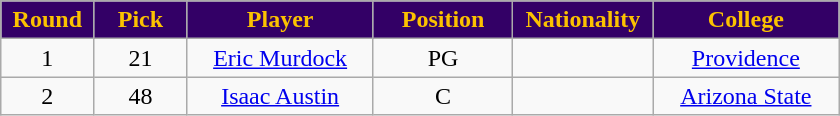<table class="wikitable sortable sortable">
<tr>
<th style="background:#306; color:#FCC200" width="10%">Round</th>
<th style="background:#306; color:#FCC200" width="10%">Pick</th>
<th style="background:#306; color:#FCC200" width="20%">Player</th>
<th style="background:#306; color:#FCC200" width="15%">Position</th>
<th style="background:#306; color:#FCC200" width="15%">Nationality</th>
<th style="background:#306; color:#FCC200" width="20%">College</th>
</tr>
<tr style="text-align: center">
<td>1</td>
<td>21</td>
<td><a href='#'>Eric Murdock</a></td>
<td>PG</td>
<td></td>
<td><a href='#'>Providence</a></td>
</tr>
<tr style="text-align: center">
<td>2</td>
<td>48</td>
<td><a href='#'>Isaac Austin</a></td>
<td>C</td>
<td></td>
<td><a href='#'>Arizona State</a></td>
</tr>
</table>
